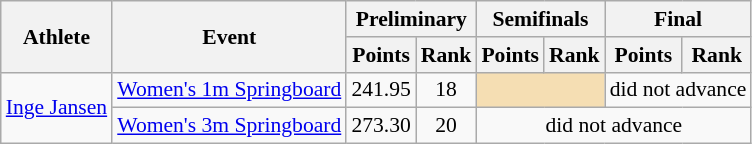<table class=wikitable style="font-size:90%">
<tr>
<th rowspan="2">Athlete</th>
<th rowspan="2">Event</th>
<th colspan="2">Preliminary</th>
<th colspan="2">Semifinals</th>
<th colspan="2">Final</th>
</tr>
<tr>
<th>Points</th>
<th>Rank</th>
<th>Points</th>
<th>Rank</th>
<th>Points</th>
<th>Rank</th>
</tr>
<tr>
<td rowspan="2"><a href='#'>Inge Jansen</a></td>
<td><a href='#'>Women's 1m Springboard</a></td>
<td align=center>241.95</td>
<td align=center>18</td>
<td colspan= 2 bgcolor="wheat"></td>
<td align=center colspan=2>did not advance</td>
</tr>
<tr>
<td><a href='#'>Women's 3m Springboard</a></td>
<td align=center>273.30</td>
<td align=center>20</td>
<td align=center colspan=4>did not advance</td>
</tr>
</table>
